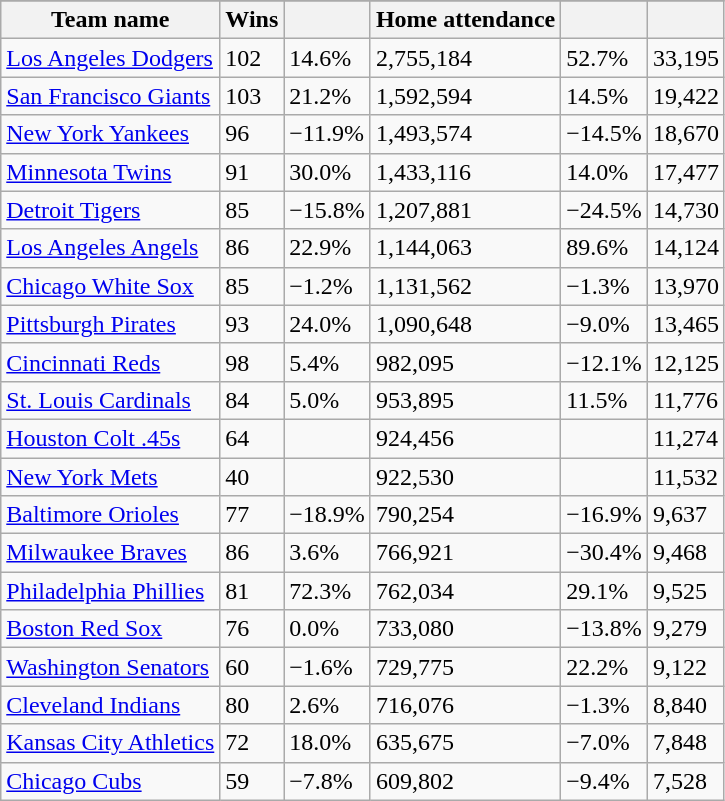<table class="wikitable sortable">
<tr style="text-align:center; font-size:larger;">
</tr>
<tr>
<th>Team name</th>
<th>Wins</th>
<th></th>
<th>Home attendance</th>
<th></th>
<th></th>
</tr>
<tr>
<td><a href='#'>Los Angeles Dodgers</a></td>
<td>102</td>
<td>14.6%</td>
<td>2,755,184</td>
<td>52.7%</td>
<td>33,195</td>
</tr>
<tr>
<td><a href='#'>San Francisco Giants</a></td>
<td>103</td>
<td>21.2%</td>
<td>1,592,594</td>
<td>14.5%</td>
<td>19,422</td>
</tr>
<tr>
<td><a href='#'>New York Yankees</a></td>
<td>96</td>
<td>−11.9%</td>
<td>1,493,574</td>
<td>−14.5%</td>
<td>18,670</td>
</tr>
<tr>
<td><a href='#'>Minnesota Twins</a></td>
<td>91</td>
<td>30.0%</td>
<td>1,433,116</td>
<td>14.0%</td>
<td>17,477</td>
</tr>
<tr>
<td><a href='#'>Detroit Tigers</a></td>
<td>85</td>
<td>−15.8%</td>
<td>1,207,881</td>
<td>−24.5%</td>
<td>14,730</td>
</tr>
<tr>
<td><a href='#'>Los Angeles Angels</a></td>
<td>86</td>
<td>22.9%</td>
<td>1,144,063</td>
<td>89.6%</td>
<td>14,124</td>
</tr>
<tr>
<td><a href='#'>Chicago White Sox</a></td>
<td>85</td>
<td>−1.2%</td>
<td>1,131,562</td>
<td>−1.3%</td>
<td>13,970</td>
</tr>
<tr>
<td><a href='#'>Pittsburgh Pirates</a></td>
<td>93</td>
<td>24.0%</td>
<td>1,090,648</td>
<td>−9.0%</td>
<td>13,465</td>
</tr>
<tr>
<td><a href='#'>Cincinnati Reds</a></td>
<td>98</td>
<td>5.4%</td>
<td>982,095</td>
<td>−12.1%</td>
<td>12,125</td>
</tr>
<tr>
<td><a href='#'>St. Louis Cardinals</a></td>
<td>84</td>
<td>5.0%</td>
<td>953,895</td>
<td>11.5%</td>
<td>11,776</td>
</tr>
<tr>
<td><a href='#'>Houston Colt .45s</a></td>
<td>64</td>
<td></td>
<td>924,456</td>
<td></td>
<td>11,274</td>
</tr>
<tr>
<td><a href='#'>New York Mets</a></td>
<td>40</td>
<td></td>
<td>922,530</td>
<td></td>
<td>11,532</td>
</tr>
<tr>
<td><a href='#'>Baltimore Orioles</a></td>
<td>77</td>
<td>−18.9%</td>
<td>790,254</td>
<td>−16.9%</td>
<td>9,637</td>
</tr>
<tr>
<td><a href='#'>Milwaukee Braves</a></td>
<td>86</td>
<td>3.6%</td>
<td>766,921</td>
<td>−30.4%</td>
<td>9,468</td>
</tr>
<tr>
<td><a href='#'>Philadelphia Phillies</a></td>
<td>81</td>
<td>72.3%</td>
<td>762,034</td>
<td>29.1%</td>
<td>9,525</td>
</tr>
<tr>
<td><a href='#'>Boston Red Sox</a></td>
<td>76</td>
<td>0.0%</td>
<td>733,080</td>
<td>−13.8%</td>
<td>9,279</td>
</tr>
<tr>
<td><a href='#'>Washington Senators</a></td>
<td>60</td>
<td>−1.6%</td>
<td>729,775</td>
<td>22.2%</td>
<td>9,122</td>
</tr>
<tr>
<td><a href='#'>Cleveland Indians</a></td>
<td>80</td>
<td>2.6%</td>
<td>716,076</td>
<td>−1.3%</td>
<td>8,840</td>
</tr>
<tr>
<td><a href='#'>Kansas City Athletics</a></td>
<td>72</td>
<td>18.0%</td>
<td>635,675</td>
<td>−7.0%</td>
<td>7,848</td>
</tr>
<tr>
<td><a href='#'>Chicago Cubs</a></td>
<td>59</td>
<td>−7.8%</td>
<td>609,802</td>
<td>−9.4%</td>
<td>7,528</td>
</tr>
</table>
